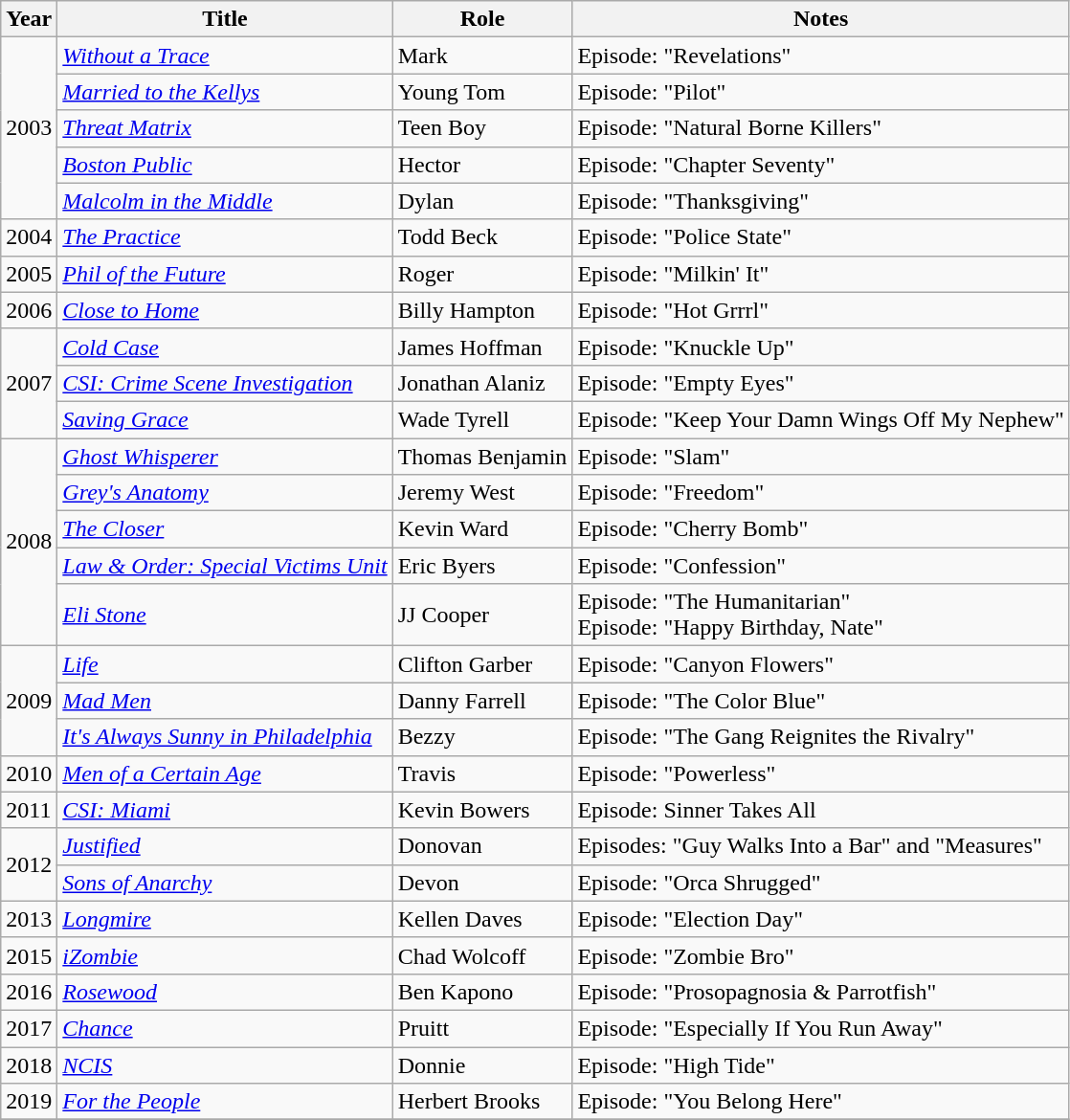<table class="wikitable">
<tr>
<th>Year</th>
<th>Title</th>
<th>Role</th>
<th>Notes</th>
</tr>
<tr>
<td rowspan="5">2003</td>
<td><em><a href='#'>Without a Trace</a></em></td>
<td>Mark</td>
<td>Episode: "Revelations"</td>
</tr>
<tr>
<td><em><a href='#'>Married to the Kellys</a></em></td>
<td>Young Tom</td>
<td>Episode: "Pilot"</td>
</tr>
<tr>
<td><em><a href='#'>Threat Matrix</a></em></td>
<td>Teen Boy</td>
<td>Episode: "Natural Borne Killers"</td>
</tr>
<tr>
<td><em><a href='#'>Boston Public</a></em></td>
<td>Hector</td>
<td>Episode: "Chapter Seventy"</td>
</tr>
<tr>
<td><em><a href='#'>Malcolm in the Middle</a></em></td>
<td>Dylan</td>
<td>Episode: "Thanksgiving"</td>
</tr>
<tr>
<td>2004</td>
<td><em><a href='#'>The Practice</a></em></td>
<td>Todd Beck</td>
<td>Episode: "Police State"</td>
</tr>
<tr>
<td>2005</td>
<td><em><a href='#'>Phil of the Future</a></em></td>
<td>Roger</td>
<td>Episode: "Milkin' It"</td>
</tr>
<tr>
<td>2006</td>
<td><em><a href='#'>Close to Home</a></em></td>
<td>Billy Hampton</td>
<td>Episode: "Hot Grrrl"</td>
</tr>
<tr>
<td rowspan="3">2007</td>
<td><em><a href='#'>Cold Case</a></em></td>
<td>James Hoffman</td>
<td>Episode: "Knuckle Up"</td>
</tr>
<tr>
<td><em><a href='#'>CSI: Crime Scene Investigation</a></em></td>
<td>Jonathan Alaniz</td>
<td>Episode: "Empty Eyes"</td>
</tr>
<tr>
<td><em><a href='#'>Saving Grace</a></em></td>
<td>Wade Tyrell</td>
<td>Episode: "Keep Your Damn Wings Off My Nephew"</td>
</tr>
<tr>
<td rowspan="5">2008</td>
<td><em><a href='#'>Ghost Whisperer</a></em></td>
<td>Thomas Benjamin</td>
<td>Episode: "Slam"</td>
</tr>
<tr>
<td><em><a href='#'>Grey's Anatomy</a></em></td>
<td>Jeremy West</td>
<td>Episode: "Freedom"</td>
</tr>
<tr>
<td><em><a href='#'>The Closer</a></em></td>
<td>Kevin Ward</td>
<td>Episode: "Cherry Bomb"</td>
</tr>
<tr>
<td><em><a href='#'>Law & Order: Special Victims Unit</a></em></td>
<td>Eric Byers</td>
<td>Episode: "Confession"</td>
</tr>
<tr>
<td><em><a href='#'>Eli Stone</a></em></td>
<td>JJ Cooper</td>
<td>Episode: "The Humanitarian" <br> Episode: "Happy Birthday, Nate"</td>
</tr>
<tr>
<td rowspan="3">2009</td>
<td><em><a href='#'>Life</a></em></td>
<td>Clifton Garber</td>
<td>Episode: "Canyon Flowers"</td>
</tr>
<tr>
<td><em><a href='#'>Mad Men</a></em></td>
<td>Danny Farrell</td>
<td>Episode: "The Color Blue"</td>
</tr>
<tr>
<td><em><a href='#'>It's Always Sunny in Philadelphia</a></em></td>
<td>Bezzy</td>
<td>Episode: "The Gang Reignites the Rivalry"</td>
</tr>
<tr>
<td>2010</td>
<td><em><a href='#'>Men of a Certain Age</a></em></td>
<td>Travis</td>
<td>Episode: "Powerless"</td>
</tr>
<tr>
<td>2011</td>
<td><em><a href='#'>CSI: Miami</a></em></td>
<td>Kevin Bowers</td>
<td>Episode: Sinner Takes All</td>
</tr>
<tr>
<td rowspan="2">2012</td>
<td><em><a href='#'>Justified</a></em></td>
<td>Donovan</td>
<td>Episodes: "Guy Walks Into a Bar" and "Measures"</td>
</tr>
<tr>
<td><em><a href='#'>Sons of Anarchy</a></em></td>
<td>Devon</td>
<td>Episode: "Orca Shrugged"</td>
</tr>
<tr>
<td>2013</td>
<td><em><a href='#'>Longmire</a></em></td>
<td>Kellen Daves</td>
<td>Episode: "Election Day"</td>
</tr>
<tr>
<td>2015</td>
<td><em><a href='#'>iZombie</a></em></td>
<td>Chad Wolcoff</td>
<td>Episode: "Zombie Bro"</td>
</tr>
<tr>
<td>2016</td>
<td><em><a href='#'>Rosewood</a></em></td>
<td>Ben Kapono</td>
<td>Episode: "Prosopagnosia & Parrotfish"</td>
</tr>
<tr>
<td>2017</td>
<td><em><a href='#'>Chance</a></em></td>
<td>Pruitt</td>
<td>Episode: "Especially If You Run Away"</td>
</tr>
<tr>
<td>2018</td>
<td><em><a href='#'>NCIS</a></em></td>
<td>Donnie</td>
<td>Episode: "High Tide"</td>
</tr>
<tr>
<td>2019</td>
<td><em><a href='#'>For the People</a></em></td>
<td>Herbert Brooks</td>
<td>Episode: "You Belong Here"</td>
</tr>
<tr>
</tr>
</table>
